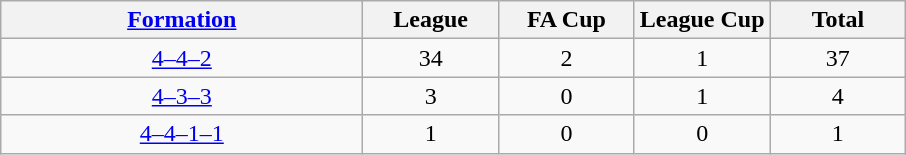<table class="wikitable">
<tr>
<th><a href='#'>Formation</a></th>
<th width=15%>League</th>
<th width=15%>FA Cup</th>
<th width=15%>League Cup</th>
<th width=15%>Total</th>
</tr>
<tr>
<td align="center"><a href='#'>4–4–2</a></td>
<td align="center">34</td>
<td align="center">2</td>
<td align="center">1</td>
<td align="center">37</td>
</tr>
<tr>
<td align="center"><a href='#'>4–3–3</a></td>
<td align="center">3</td>
<td align="center">0</td>
<td align="center">1</td>
<td align="center">4</td>
</tr>
<tr>
<td align="center"><a href='#'>4–4–1–1</a></td>
<td align="center">1</td>
<td align="center">0</td>
<td align="center">0</td>
<td align="center">1</td>
</tr>
</table>
